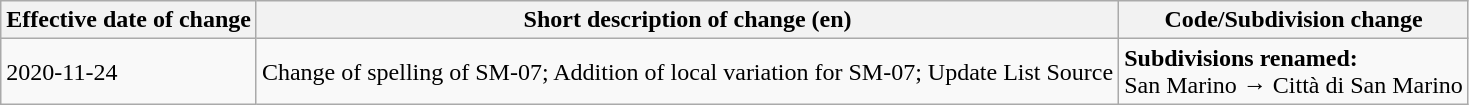<table class="wikitable">
<tr>
<th>Effective date of change</th>
<th>Short description of change (en)</th>
<th>Code/Subdivision change</th>
</tr>
<tr>
<td>2020-11-24</td>
<td>Change of spelling of SM-07; Addition of local variation for SM-07; Update List Source</td>
<td><strong>Subdivisions renamed:</strong><br>  San Marino → Città di San Marino</td>
</tr>
</table>
